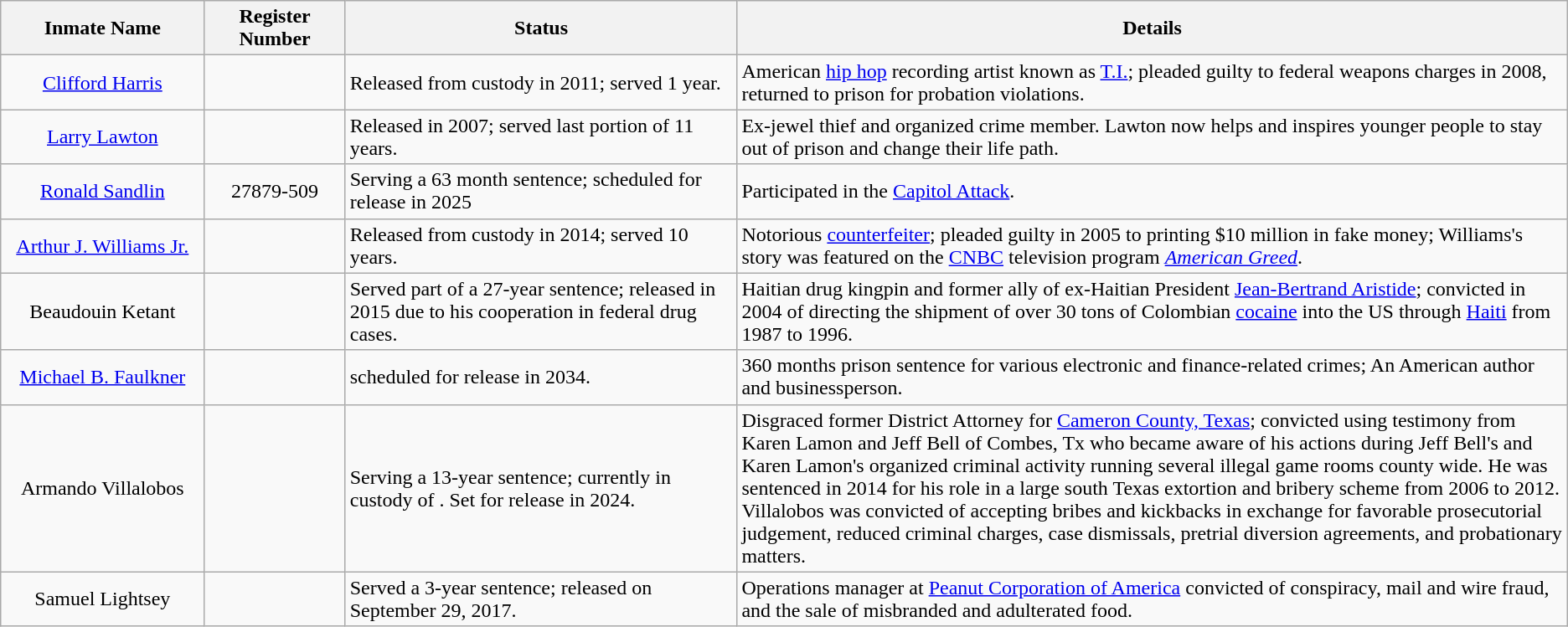<table class="wikitable sortable">
<tr>
<th width=13%>Inmate Name</th>
<th width=9%>Register Number</th>
<th width=25%>Status</th>
<th width=53%>Details</th>
</tr>
<tr>
<td align="center"><a href='#'>Clifford Harris</a></td>
<td align="center"></td>
<td>Released from custody in 2011; served 1 year.</td>
<td>American <a href='#'>hip hop</a> recording artist known as <a href='#'>T.I.</a>; pleaded guilty to federal weapons charges in 2008, returned to prison for probation violations.</td>
</tr>
<tr>
<td align="center"><a href='#'>Larry Lawton</a></td>
<td align="center"></td>
<td>Released in 2007; served last portion of 11 years.</td>
<td>Ex-jewel thief and organized crime member. Lawton now helps and inspires younger people to stay out of prison and change their life path.</td>
</tr>
<tr>
<td align="center"><a href='#'>Ronald Sandlin</a></td>
<td align="center">27879-509</td>
<td>Serving a 63 month sentence; scheduled for release in 2025</td>
<td>Participated in the <a href='#'>Capitol Attack</a>.</td>
</tr>
<tr>
<td align="center"><a href='#'>Arthur J. Williams Jr.</a></td>
<td align="center"></td>
<td>Released from custody in 2014; served 10 years.</td>
<td>Notorious <a href='#'>counterfeiter</a>; pleaded guilty in 2005 to printing $10 million in fake money; Williams's story was featured on the <a href='#'>CNBC</a> television program <em><a href='#'>American Greed</a></em>.</td>
</tr>
<tr>
<td align="center">Beaudouin Ketant</td>
<td align="center"></td>
<td>Served part of a 27-year sentence; released in 2015 due to his cooperation in federal drug cases.</td>
<td>Haitian drug kingpin and former ally of ex-Haitian President <a href='#'>Jean-Bertrand Aristide</a>; convicted in 2004 of directing the shipment of over 30 tons of Colombian <a href='#'>cocaine</a> into the US through <a href='#'>Haiti</a> from 1987 to 1996.</td>
</tr>
<tr>
<td align="center"><a href='#'>Michael B. Faulkner</a></td>
<td align="center"></td>
<td>scheduled for release in 2034.</td>
<td>360 months prison sentence for various electronic and finance-related crimes; An American author and businessperson.</td>
</tr>
<tr>
<td align="center">Armando Villalobos</td>
<td align="center"></td>
<td>Serving a 13-year sentence; currently in custody of . Set for release in 2024.</td>
<td>Disgraced former District Attorney for <a href='#'>Cameron County, Texas</a>; convicted using testimony from Karen Lamon and Jeff Bell of Combes, Tx who became aware of his actions during Jeff Bell's and Karen Lamon's organized criminal activity running several illegal game rooms county wide. He was sentenced in 2014 for his role in a large south Texas extortion and bribery scheme from 2006 to 2012. Villalobos was convicted of accepting bribes and kickbacks in exchange for favorable prosecutorial judgement, reduced criminal charges, case dismissals, pretrial diversion agreements, and probationary matters. </td>
</tr>
<tr>
<td align="center">Samuel Lightsey</td>
<td align="center"></td>
<td>Served a 3-year sentence; released on September 29, 2017.</td>
<td>Operations manager at <a href='#'>Peanut Corporation of America</a> convicted of conspiracy, mail and wire fraud, and the sale of misbranded and adulterated food.</td>
</tr>
</table>
